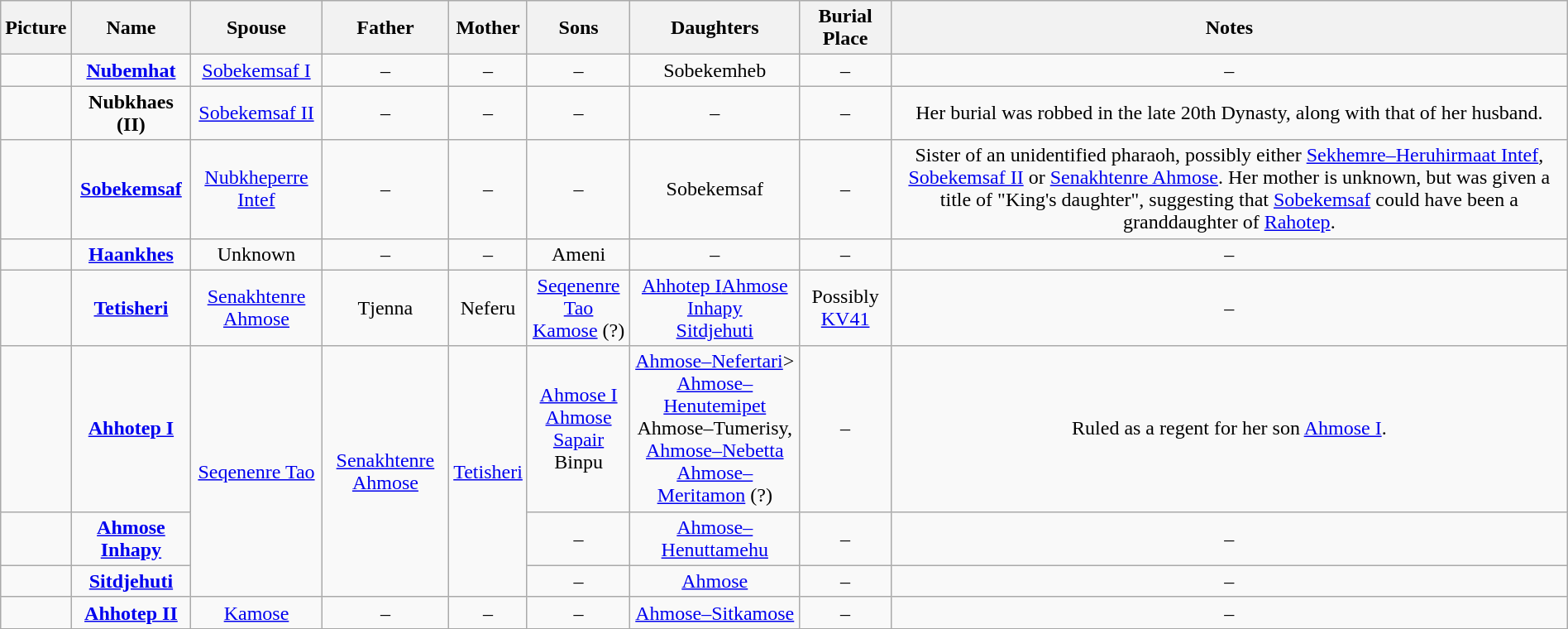<table width=100% class="wikitable" style="text-align:center;">
<tr>
<th>Picture</th>
<th>Name</th>
<th>Spouse</th>
<th>Father</th>
<th>Mother</th>
<th>Sons</th>
<th>Daughters</th>
<th>Burial Place</th>
<th>Notes</th>
</tr>
<tr>
<td></td>
<td><strong><a href='#'>Nubemhat</a></strong></td>
<td><a href='#'>Sobekemsaf I</a></td>
<td>–</td>
<td>–</td>
<td>–</td>
<td>Sobekemheb</td>
<td>–</td>
<td>–</td>
</tr>
<tr>
<td></td>
<td><strong>Nubkhaes (II)</strong></td>
<td><a href='#'>Sobekemsaf II</a></td>
<td>–</td>
<td>–</td>
<td>–</td>
<td>–</td>
<td>–</td>
<td>Her burial was robbed in the late 20th Dynasty, along with that of her husband.</td>
</tr>
<tr>
<td></td>
<td><strong><a href='#'>Sobekemsaf</a></strong></td>
<td><a href='#'>Nubkheperre Intef</a></td>
<td>–</td>
<td>–</td>
<td>–</td>
<td>Sobekemsaf</td>
<td>–</td>
<td>Sister of an unidentified pharaoh, possibly either <a href='#'>Sekhemre–Heruhirmaat Intef</a>, <a href='#'>Sobekemsaf II</a> or <a href='#'>Senakhtenre Ahmose</a>. Her mother is unknown, but was given a title of "King's daughter", suggesting that <a href='#'>Sobekemsaf</a> could have been a granddaughter of <a href='#'>Rahotep</a>.</td>
</tr>
<tr>
<td></td>
<td><strong><a href='#'>Haankhes</a></strong></td>
<td>Unknown</td>
<td>–</td>
<td>–</td>
<td>Ameni</td>
<td>–</td>
<td>–</td>
<td>–</td>
</tr>
<tr>
<td></td>
<td><strong><a href='#'>Tetisheri</a></strong></td>
<td><a href='#'>Senakhtenre Ahmose</a></td>
<td>Tjenna</td>
<td>Neferu</td>
<td><a href='#'>Seqenenre Tao</a><br><a href='#'>Kamose</a> (?)</td>
<td><a href='#'>Ahhotep I</a><a href='#'>Ahmose Inhapy</a><br><a href='#'>Sitdjehuti</a></td>
<td>Possibly <a href='#'>KV41</a></td>
<td>–</td>
</tr>
<tr>
<td></td>
<td><strong><a href='#'>Ahhotep I</a></strong></td>
<td rowspan="3"><a href='#'>Seqenenre Tao</a></td>
<td rowspan="3"><a href='#'>Senakhtenre Ahmose</a></td>
<td rowspan="3"><a href='#'>Tetisheri</a></td>
<td><a href='#'>Ahmose I</a><br><a href='#'>Ahmose Sapair</a><br>Binpu</td>
<td><a href='#'>Ahmose–Nefertari</a>><br><a href='#'>Ahmose–Henutemipet</a><br>Ahmose–Tumerisy, <a href='#'>Ahmose–Nebetta</a><br><a href='#'>Ahmose–Meritamon</a> (?)</td>
<td>–</td>
<td>Ruled as a regent for her son <a href='#'>Ahmose I</a>.</td>
</tr>
<tr>
<td></td>
<td><strong><a href='#'>Ahmose Inhapy</a></strong></td>
<td>–</td>
<td><a href='#'>Ahmose–Henuttamehu</a></td>
<td>–</td>
<td>–</td>
</tr>
<tr>
<td></td>
<td><strong><a href='#'>Sitdjehuti</a></strong></td>
<td>–</td>
<td><a href='#'>Ahmose</a></td>
<td>–</td>
<td>–</td>
</tr>
<tr>
<td></td>
<td><strong><a href='#'>Ahhotep II</a></strong></td>
<td><a href='#'>Kamose</a></td>
<td>–</td>
<td>–</td>
<td>–</td>
<td><a href='#'>Ahmose–Sitkamose</a></td>
<td>–</td>
<td>–</td>
</tr>
<tr>
</tr>
</table>
